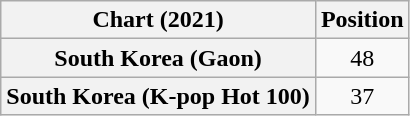<table class="wikitable sortable plainrowheaders" style="text-align:center">
<tr>
<th scope="col">Chart (2021)</th>
<th scope="col">Position</th>
</tr>
<tr>
<th scope="row">South Korea (Gaon)</th>
<td>48</td>
</tr>
<tr>
<th scope="row">South Korea (K-pop Hot 100)</th>
<td>37</td>
</tr>
</table>
